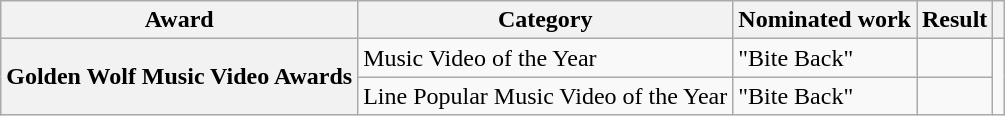<table class="wikitable plainrowheaders">
<tr>
<th scope="col">Award</th>
<th scope="col">Category</th>
<th scope="col">Nominated work</th>
<th scope="col">Result</th>
<th scope="col"></th>
</tr>
<tr>
<th scope="row" rowspan="2">Golden Wolf Music Video Awards</th>
<td>Music Video of the Year</td>
<td>"Bite Back"</td>
<td></td>
<td rowspan="2"></td>
</tr>
<tr>
<td>Line Popular Music Video of the Year</td>
<td>"Bite Back"</td>
<td></td>
</tr>
</table>
